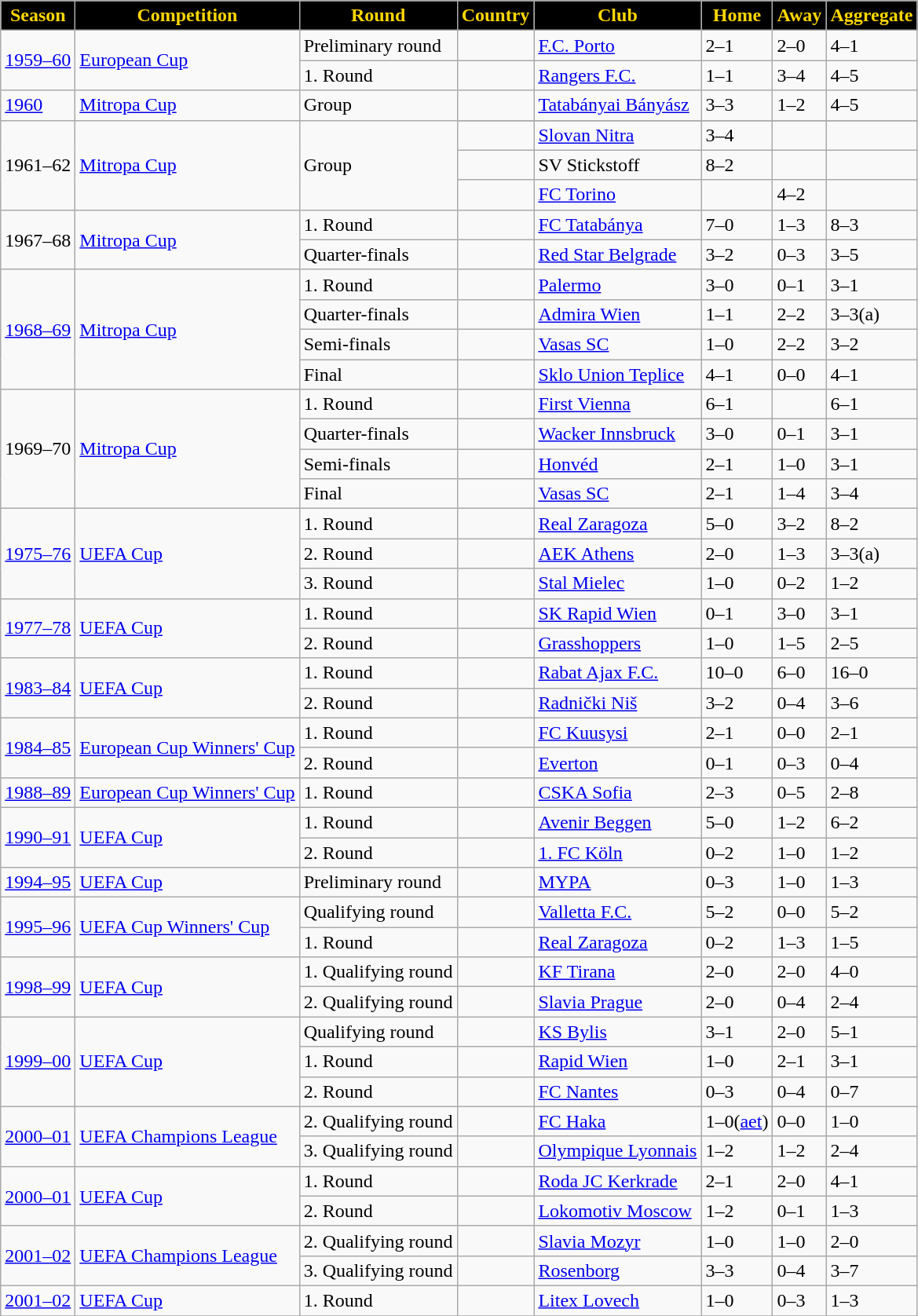<table class="wikitable">
<tr>
<th style="color:#FFD700; background:#000000;">Season</th>
<th style="color:#FFD700; background:#000000;">Competition</th>
<th style="color:#FFD700; background:#000000;">Round</th>
<th style="color:#FFD700; background:#000000;">Country</th>
<th style="color:#FFD700; background:#000000;">Club</th>
<th style="color:#FFD700; background:#000000;">Home</th>
<th style="color:#FFD700; background:#000000;">Away</th>
<th style="color:#FFD700; background:#000000;">Aggregate</th>
</tr>
<tr>
<td rowspan="2"><a href='#'>1959–60</a></td>
<td rowspan="2"><a href='#'>European Cup</a></td>
<td>Preliminary round</td>
<td></td>
<td><a href='#'>F.C. Porto</a></td>
<td>2–1</td>
<td>2–0</td>
<td>4–1</td>
</tr>
<tr>
<td>1. Round</td>
<td></td>
<td><a href='#'>Rangers F.C.</a></td>
<td>1–1</td>
<td>3–4</td>
<td>4–5</td>
</tr>
<tr>
<td><a href='#'>1960</a></td>
<td><a href='#'>Mitropa Cup</a></td>
<td>Group</td>
<td></td>
<td><a href='#'>Tatabányai Bányász</a></td>
<td>3–3</td>
<td>1–2</td>
<td>4–5</td>
</tr>
<tr>
<td rowspan=4>1961–62</td>
<td rowspan=4><a href='#'>Mitropa Cup</a></td>
<td rowspan=4>Group</td>
</tr>
<tr>
<td></td>
<td><a href='#'>Slovan Nitra</a></td>
<td>3–4</td>
<td></td>
<td></td>
</tr>
<tr>
<td></td>
<td>SV Stickstoff</td>
<td>8–2</td>
<td></td>
<td></td>
</tr>
<tr>
<td></td>
<td><a href='#'>FC Torino</a></td>
<td></td>
<td>4–2</td>
<td></td>
</tr>
<tr>
<td rowspan="2">1967–68</td>
<td rowspan="2"><a href='#'>Mitropa Cup</a></td>
<td>1. Round</td>
<td></td>
<td><a href='#'>FC Tatabánya</a></td>
<td>7–0</td>
<td>1–3</td>
<td>8–3</td>
</tr>
<tr>
<td>Quarter-finals</td>
<td></td>
<td><a href='#'>Red Star Belgrade</a></td>
<td>3–2</td>
<td>0–3</td>
<td>3–5</td>
</tr>
<tr>
<td rowspan="4"><a href='#'>1968–69</a></td>
<td rowspan="4"><a href='#'>Mitropa Cup</a></td>
<td>1. Round</td>
<td></td>
<td><a href='#'>Palermo</a></td>
<td>3–0</td>
<td>0–1</td>
<td>3–1</td>
</tr>
<tr>
<td>Quarter-finals</td>
<td></td>
<td><a href='#'>Admira Wien</a></td>
<td>1–1</td>
<td>2–2</td>
<td>3–3(a)</td>
</tr>
<tr>
<td>Semi-finals</td>
<td></td>
<td><a href='#'>Vasas SC</a></td>
<td>1–0</td>
<td>2–2</td>
<td>3–2</td>
</tr>
<tr>
<td>Final</td>
<td></td>
<td><a href='#'>Sklo Union Teplice</a></td>
<td>4–1</td>
<td>0–0</td>
<td>4–1</td>
</tr>
<tr>
<td rowspan="4">1969–70</td>
<td rowspan="4"><a href='#'>Mitropa Cup</a></td>
<td>1. Round</td>
<td></td>
<td><a href='#'>First Vienna</a></td>
<td>6–1</td>
<td></td>
<td>6–1</td>
</tr>
<tr>
<td>Quarter-finals</td>
<td></td>
<td><a href='#'>Wacker Innsbruck</a></td>
<td>3–0</td>
<td>0–1</td>
<td>3–1</td>
</tr>
<tr>
<td>Semi-finals</td>
<td></td>
<td><a href='#'>Honvéd</a></td>
<td>2–1</td>
<td>1–0</td>
<td>3–1</td>
</tr>
<tr>
<td>Final</td>
<td></td>
<td><a href='#'>Vasas SC</a></td>
<td>2–1</td>
<td>1–4</td>
<td>3–4</td>
</tr>
<tr>
<td rowspan="3"><a href='#'>1975–76</a></td>
<td rowspan="3"><a href='#'>UEFA Cup</a></td>
<td>1. Round</td>
<td></td>
<td><a href='#'>Real Zaragoza</a></td>
<td>5–0</td>
<td>3–2</td>
<td>8–2</td>
</tr>
<tr>
<td>2. Round</td>
<td></td>
<td><a href='#'>AEK Athens</a></td>
<td>2–0</td>
<td>1–3</td>
<td>3–3(a)</td>
</tr>
<tr>
<td>3. Round</td>
<td></td>
<td><a href='#'>Stal Mielec</a></td>
<td>1–0</td>
<td>0–2</td>
<td>1–2</td>
</tr>
<tr>
<td rowspan="2"><a href='#'>1977–78</a></td>
<td rowspan="2"><a href='#'>UEFA Cup</a></td>
<td>1. Round</td>
<td></td>
<td><a href='#'>SK Rapid Wien</a></td>
<td>0–1</td>
<td>3–0</td>
<td>3–1</td>
</tr>
<tr>
<td>2. Round</td>
<td></td>
<td><a href='#'>Grasshoppers</a></td>
<td>1–0</td>
<td>1–5</td>
<td>2–5</td>
</tr>
<tr>
<td rowspan="2"><a href='#'>1983–84</a></td>
<td rowspan="2"><a href='#'>UEFA Cup</a></td>
<td>1. Round</td>
<td></td>
<td><a href='#'>Rabat Ajax F.C.</a></td>
<td>10–0</td>
<td>6–0</td>
<td>16–0</td>
</tr>
<tr>
<td>2. Round</td>
<td></td>
<td><a href='#'>Radnički Niš</a></td>
<td>3–2</td>
<td>0–4</td>
<td>3–6</td>
</tr>
<tr>
<td rowspan="2"><a href='#'>1984–85</a></td>
<td rowspan="2"><a href='#'>European Cup Winners' Cup</a></td>
<td>1. Round</td>
<td></td>
<td><a href='#'>FC Kuusysi</a></td>
<td>2–1</td>
<td>0–0</td>
<td>2–1</td>
</tr>
<tr>
<td>2. Round</td>
<td></td>
<td><a href='#'>Everton</a></td>
<td>0–1</td>
<td>0–3</td>
<td>0–4</td>
</tr>
<tr>
<td rowspan="1"><a href='#'>1988–89</a></td>
<td rowspan="1"><a href='#'>European Cup Winners' Cup</a></td>
<td>1. Round</td>
<td></td>
<td><a href='#'>CSKA Sofia</a></td>
<td>2–3</td>
<td>0–5</td>
<td>2–8</td>
</tr>
<tr>
<td rowspan="2"><a href='#'>1990–91</a></td>
<td rowspan="2"><a href='#'>UEFA Cup</a></td>
<td>1. Round</td>
<td></td>
<td><a href='#'>Avenir Beggen</a></td>
<td>5–0</td>
<td>1–2</td>
<td>6–2</td>
</tr>
<tr>
<td>2. Round</td>
<td></td>
<td><a href='#'>1. FC Köln</a></td>
<td>0–2</td>
<td>1–0</td>
<td>1–2</td>
</tr>
<tr>
<td rowspan="1"><a href='#'>1994–95</a></td>
<td rowspan="1"><a href='#'>UEFA Cup</a></td>
<td>Preliminary round</td>
<td></td>
<td><a href='#'>MYPA</a></td>
<td>0–3</td>
<td>1–0</td>
<td>1–3</td>
</tr>
<tr>
<td rowspan="2"><a href='#'>1995–96</a></td>
<td rowspan="2"><a href='#'>UEFA Cup Winners' Cup</a></td>
<td>Qualifying round</td>
<td></td>
<td><a href='#'>Valletta F.C.</a></td>
<td>5–2</td>
<td>0–0</td>
<td>5–2</td>
</tr>
<tr>
<td>1. Round</td>
<td></td>
<td><a href='#'>Real Zaragoza</a></td>
<td>0–2</td>
<td>1–3</td>
<td>1–5</td>
</tr>
<tr>
<td rowspan="2"><a href='#'>1998–99</a></td>
<td rowspan="2"><a href='#'>UEFA Cup</a></td>
<td>1. Qualifying round</td>
<td></td>
<td><a href='#'>KF Tirana</a></td>
<td>2–0</td>
<td>2–0</td>
<td>4–0</td>
</tr>
<tr>
<td>2. Qualifying round</td>
<td></td>
<td><a href='#'>Slavia Prague</a></td>
<td>2–0</td>
<td>0–4</td>
<td>2–4</td>
</tr>
<tr>
<td rowspan="3"><a href='#'>1999–00</a></td>
<td rowspan="3"><a href='#'>UEFA Cup</a></td>
<td>Qualifying round</td>
<td></td>
<td><a href='#'>KS Bylis</a></td>
<td>3–1</td>
<td>2–0</td>
<td>5–1</td>
</tr>
<tr>
<td>1. Round</td>
<td></td>
<td><a href='#'>Rapid Wien</a></td>
<td>1–0</td>
<td>2–1</td>
<td>3–1</td>
</tr>
<tr>
<td>2. Round</td>
<td></td>
<td><a href='#'>FC Nantes</a></td>
<td>0–3</td>
<td>0–4</td>
<td>0–7</td>
</tr>
<tr>
<td rowspan="2"><a href='#'>2000–01</a></td>
<td rowspan="2"><a href='#'>UEFA Champions League</a></td>
<td>2. Qualifying round</td>
<td></td>
<td><a href='#'>FC Haka</a></td>
<td>1–0(<a href='#'>aet</a>)</td>
<td>0–0</td>
<td>1–0</td>
</tr>
<tr>
<td>3. Qualifying round</td>
<td></td>
<td><a href='#'>Olympique Lyonnais</a></td>
<td>1–2</td>
<td>1–2</td>
<td>2–4</td>
</tr>
<tr>
<td rowspan="2"><a href='#'>2000–01</a></td>
<td rowspan="2"><a href='#'>UEFA Cup</a></td>
<td>1. Round</td>
<td></td>
<td><a href='#'>Roda JC Kerkrade</a></td>
<td>2–1</td>
<td>2–0</td>
<td>4–1</td>
</tr>
<tr>
<td>2. Round</td>
<td></td>
<td><a href='#'>Lokomotiv Moscow</a></td>
<td>1–2</td>
<td>0–1</td>
<td>1–3</td>
</tr>
<tr>
<td rowspan="2"><a href='#'>2001–02</a></td>
<td rowspan="2"><a href='#'>UEFA Champions League</a></td>
<td>2. Qualifying round</td>
<td></td>
<td><a href='#'>Slavia Mozyr</a></td>
<td>1–0</td>
<td>1–0</td>
<td>2–0</td>
</tr>
<tr>
<td>3. Qualifying round</td>
<td></td>
<td><a href='#'>Rosenborg</a></td>
<td>3–3</td>
<td>0–4</td>
<td>3–7</td>
</tr>
<tr>
<td rowspan="1"><a href='#'>2001–02</a></td>
<td rowspan="1"><a href='#'>UEFA Cup</a></td>
<td>1. Round</td>
<td></td>
<td><a href='#'>Litex Lovech</a></td>
<td>1–0</td>
<td>0–3</td>
<td>1–3</td>
</tr>
<tr>
</tr>
</table>
